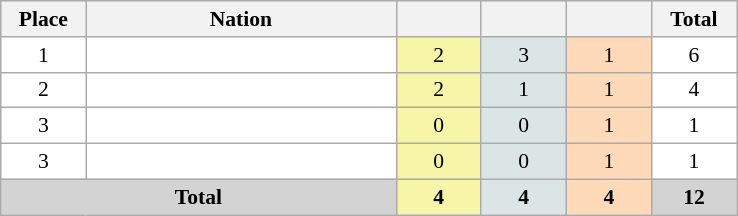<table class=wikitable style="border:1px solid #AAAAAA;font-size:90%">
<tr bgcolor="#EFEFEF">
<th width=50>Place</th>
<th width=200>Nation</th>
<th width=50></th>
<th width=50></th>
<th width=50></th>
<th width=50>Total</th>
</tr>
<tr align="center" valign="top" bgcolor="#FFFFFF">
<td>1</td>
<td align="left"></td>
<td style="background:#F7F6A8;">2</td>
<td style="background:#DCE5E5;">3</td>
<td style="background:#FFDAB9;">1</td>
<td>6</td>
</tr>
<tr align="center" valign="top" bgcolor="#FFFFFF">
<td>2</td>
<td align="left"></td>
<td style="background:#F7F6A8;">2</td>
<td style="background:#DCE5E5;">1</td>
<td style="background:#FFDAB9;">1</td>
<td>4</td>
</tr>
<tr align="center" valign="top" bgcolor="#FFFFFF">
<td>3</td>
<td align="left"></td>
<td style="background:#F7F6A8;">0</td>
<td style="background:#DCE5E5;">0</td>
<td style="background:#FFDAB9;">1</td>
<td>1</td>
</tr>
<tr align="center" valign="top" bgcolor="#FFFFFF">
<td>3</td>
<td align="left"></td>
<td style="background:#F7F6A8;">0</td>
<td style="background:#DCE5E5;">0</td>
<td style="background:#FFDAB9;">1</td>
<td>1</td>
</tr>
<tr align="center">
<td colspan="2" bgcolor=D3D3D3><strong>Total</strong></td>
<td style="background:#F7F6A8;"><strong>4</strong></td>
<td style="background:#DCE5E5;"><strong>4</strong></td>
<td style="background:#FFDAB9;"><strong>4</strong></td>
<td bgcolor=D3D3D3><strong>12</strong></td>
</tr>
</table>
